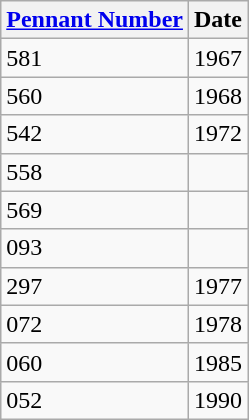<table class="wikitable" style="text-align:left">
<tr>
<th><a href='#'>Pennant Number</a></th>
<th>Date</th>
</tr>
<tr>
<td>581</td>
<td>1967</td>
</tr>
<tr>
<td>560</td>
<td>1968</td>
</tr>
<tr>
<td>542</td>
<td>1972</td>
</tr>
<tr>
<td>558</td>
<td></td>
</tr>
<tr>
<td>569</td>
<td></td>
</tr>
<tr>
<td>093</td>
<td></td>
</tr>
<tr>
<td>297</td>
<td>1977</td>
</tr>
<tr>
<td>072</td>
<td>1978</td>
</tr>
<tr>
<td>060</td>
<td>1985</td>
</tr>
<tr>
<td>052</td>
<td>1990</td>
</tr>
</table>
